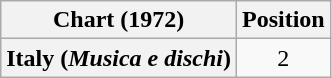<table class="wikitable plainrowheaders" style="text-align:center">
<tr>
<th scope="col">Chart (1972)</th>
<th scope="col">Position</th>
</tr>
<tr>
<th scope="row">Italy (<em>Musica e dischi</em>)</th>
<td>2</td>
</tr>
</table>
